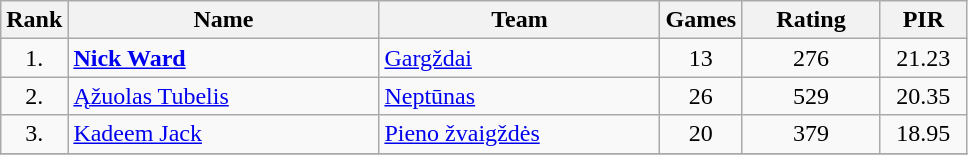<table class="wikitable" style="text-align: center;">
<tr>
<th>Rank</th>
<th width=200>Name</th>
<th width=180>Team</th>
<th>Games</th>
<th width=85>Rating</th>
<th width=50>PIR</th>
</tr>
<tr>
<td>1.</td>
<td align="left"> <strong><a href='#'>Nick Ward</a></strong></td>
<td align="left"><a href='#'>Gargždai</a></td>
<td>13</td>
<td>276</td>
<td>21.23</td>
</tr>
<tr>
<td>2.</td>
<td align="left"> <a href='#'>Ąžuolas Tubelis</a></td>
<td align="left"><a href='#'>Neptūnas</a></td>
<td>26</td>
<td>529</td>
<td>20.35</td>
</tr>
<tr>
<td>3.</td>
<td align="left"> <a href='#'>Kadeem Jack</a></td>
<td align="left"><a href='#'>Pieno žvaigždės</a></td>
<td>20</td>
<td>379</td>
<td>18.95</td>
</tr>
<tr>
</tr>
</table>
